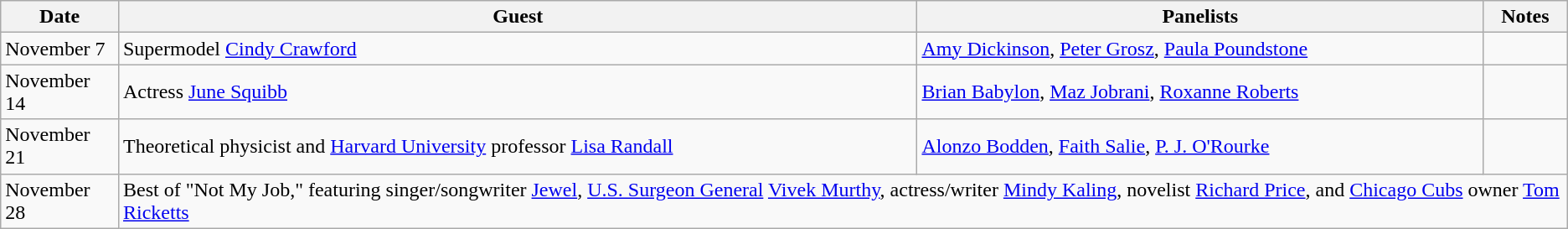<table class="wikitable">
<tr>
<th>Date</th>
<th>Guest</th>
<th>Panelists</th>
<th>Notes</th>
</tr>
<tr>
<td>November 7</td>
<td>Supermodel <a href='#'>Cindy Crawford</a></td>
<td><a href='#'>Amy Dickinson</a>, <a href='#'>Peter Grosz</a>, <a href='#'>Paula Poundstone</a></td>
<td></td>
</tr>
<tr>
<td>November 14</td>
<td>Actress <a href='#'>June Squibb</a></td>
<td><a href='#'>Brian Babylon</a>, <a href='#'>Maz Jobrani</a>, <a href='#'>Roxanne Roberts</a></td>
<td></td>
</tr>
<tr>
<td>November 21</td>
<td>Theoretical physicist and <a href='#'>Harvard University</a> professor <a href='#'>Lisa Randall</a></td>
<td><a href='#'>Alonzo Bodden</a>, <a href='#'>Faith Salie</a>, <a href='#'>P. J. O'Rourke</a></td>
<td></td>
</tr>
<tr>
<td>November 28</td>
<td colspan="3">Best of "Not My Job," featuring singer/songwriter <a href='#'>Jewel</a>, <a href='#'>U.S. Surgeon General</a> <a href='#'>Vivek Murthy</a>, actress/writer <a href='#'>Mindy Kaling</a>, novelist <a href='#'>Richard Price</a>, and <a href='#'>Chicago Cubs</a> owner <a href='#'>Tom Ricketts</a></td>
</tr>
</table>
